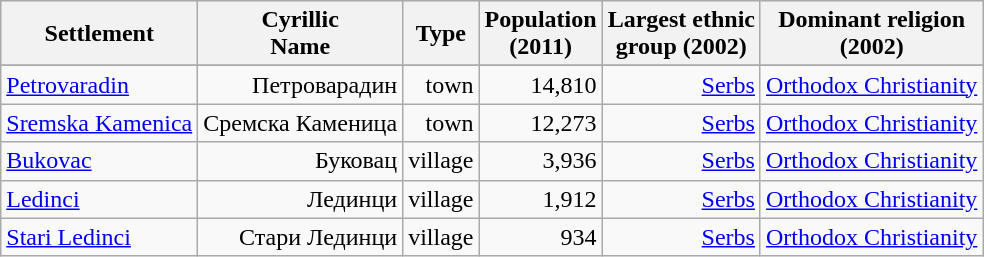<table class="wikitable" style="text-align: right;">
<tr bgcolor="#e0e0e0">
<th rowspan="1">Settlement</th>
<th colspan="1">Cyrillic<br>Name</th>
<th colspan="1">Type</th>
<th colspan="1">Population<br>(2011)</th>
<th colspan="1">Largest ethnic<br>group (2002)</th>
<th colspan="1">Dominant religion<br>(2002)</th>
</tr>
<tr bgcolor="#e0e0e0">
</tr>
<tr>
<td align="left"><a href='#'>Petrovaradin</a></td>
<td>Петроварадин</td>
<td>town</td>
<td>14,810</td>
<td><a href='#'>Serbs</a></td>
<td><a href='#'>Orthodox Christianity</a></td>
</tr>
<tr>
<td align="left"><a href='#'>Sremska Kamenica</a></td>
<td>Сремска Каменица</td>
<td>town</td>
<td>12,273</td>
<td><a href='#'>Serbs</a></td>
<td><a href='#'>Orthodox Christianity</a></td>
</tr>
<tr>
<td align="left"><a href='#'>Bukovac</a></td>
<td>Буковац</td>
<td>village</td>
<td>3,936</td>
<td><a href='#'>Serbs</a></td>
<td><a href='#'>Orthodox Christianity</a></td>
</tr>
<tr>
<td align="left"><a href='#'>Ledinci</a></td>
<td>Лединци</td>
<td>village</td>
<td>1,912</td>
<td><a href='#'>Serbs</a></td>
<td><a href='#'>Orthodox Christianity</a></td>
</tr>
<tr>
<td align="left"><a href='#'>Stari Ledinci</a></td>
<td>Стари Лединци</td>
<td>village</td>
<td>934</td>
<td><a href='#'>Serbs</a></td>
<td><a href='#'>Orthodox Christianity</a></td>
</tr>
</table>
